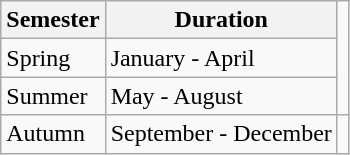<table class="wikitable">
<tr>
<th>Semester</th>
<th>Duration</th>
</tr>
<tr>
<td>Spring</td>
<td>January - April</td>
</tr>
<tr>
<td>Summer</td>
<td>May - August</td>
</tr>
<tr>
<td>Autumn</td>
<td>September - December</td>
<td></td>
</tr>
</table>
